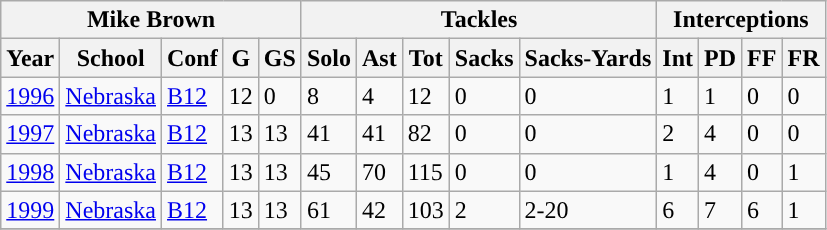<table class="wikitable">
<tr>
<th colspan="5" style="text-align: center; font-weight:bold;">Mike Brown</th>
<th colspan="5" style="text-align: center; font-weight:bold;">Tackles</th>
<th colspan="4" style="text-align: center; font-weight:bold;">Interceptions</th>
</tr>
<tr>
<th style="font-weight:bold;" style=>Year</th>
<th style="font-weight:bold;" style=>School</th>
<th style="font-weight:bold;" style=>Conf</th>
<th style="font-weight:bold;" style=>G</th>
<th style="font-weight:bold;" style=>GS</th>
<th style="font-weight:bold;" style=>Solo</th>
<th style="font-weight:bold;" style=>Ast</th>
<th style="font-weight:bold;" style=>Tot</th>
<th style="font-weight:bold;" style=>Sacks</th>
<th style="font-weight:bold;" style=>Sacks-Yards</th>
<th style="font-weight:bold;" style=>Int</th>
<th style="font-weight:bold;" style=>PD</th>
<th style="font-weight:bold;" style=>FF</th>
<th style="font-weight:bold;" style=>FR</th>
</tr>
<tr>
<td><a href='#'>1996</a></td>
<td><a href='#'>Nebraska</a></td>
<td><a href='#'>B12</a></td>
<td>12</td>
<td>0</td>
<td>8</td>
<td>4</td>
<td>12</td>
<td>0</td>
<td>0</td>
<td>1</td>
<td>1</td>
<td>0</td>
<td>0</td>
</tr>
<tr>
<td><a href='#'>1997</a></td>
<td><a href='#'>Nebraska</a></td>
<td><a href='#'>B12</a></td>
<td>13</td>
<td>13</td>
<td>41</td>
<td>41</td>
<td>82</td>
<td>0</td>
<td>0</td>
<td>2</td>
<td>4</td>
<td>0</td>
<td>0</td>
</tr>
<tr>
<td><a href='#'>1998</a></td>
<td><a href='#'>Nebraska</a></td>
<td><a href='#'>B12</a></td>
<td>13</td>
<td>13</td>
<td>45</td>
<td>70</td>
<td>115</td>
<td>0</td>
<td>0</td>
<td>1</td>
<td>4</td>
<td>0</td>
<td>1</td>
</tr>
<tr>
<td><a href='#'>1999</a></td>
<td><a href='#'>Nebraska</a></td>
<td><a href='#'>B12</a></td>
<td>13</td>
<td>13</td>
<td>61</td>
<td>42</td>
<td>103</td>
<td>2</td>
<td>2-20</td>
<td>6</td>
<td>7</td>
<td>6</td>
<td>1</td>
</tr>
<tr>
</tr>
</table>
